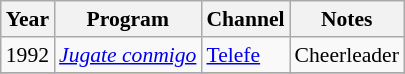<table class="wikitable" style="font-size: 90%;">
<tr>
<th>Year</th>
<th>Program</th>
<th>Channel</th>
<th>Notes</th>
</tr>
<tr>
<td>1992</td>
<td><em><a href='#'>Jugate conmigo</a></em></td>
<td><a href='#'>Telefe</a></td>
<td>Cheerleader</td>
</tr>
<tr>
</tr>
</table>
